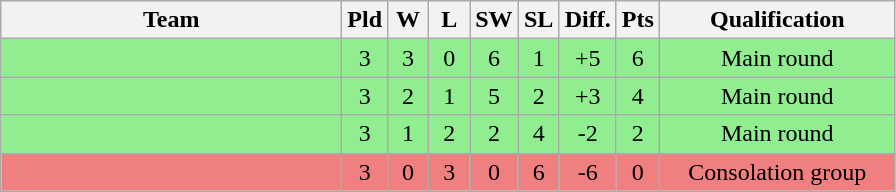<table class=wikitable style="text-align:center">
<tr>
<th width=220>Team</th>
<th width=20>Pld</th>
<th width=20>W</th>
<th width=20>L</th>
<th width=20>SW</th>
<th width=20>SL</th>
<th width=20>Diff.</th>
<th width=20>Pts</th>
<th width=150>Qualification</th>
</tr>
<tr bgcolor=90EE90>
<td align=left></td>
<td>3</td>
<td>3</td>
<td>0</td>
<td>6</td>
<td>1</td>
<td>+5</td>
<td>6</td>
<td>Main round</td>
</tr>
<tr bgcolor=90EE90>
<td align=left></td>
<td>3</td>
<td>2</td>
<td>1</td>
<td>5</td>
<td>2</td>
<td>+3</td>
<td>4</td>
<td>Main round</td>
</tr>
<tr bgcolor=90EE90>
<td align=left></td>
<td>3</td>
<td>1</td>
<td>2</td>
<td>2</td>
<td>4</td>
<td>-2</td>
<td>2</td>
<td>Main round</td>
</tr>
<tr bgcolor=F08080>
<td align=left></td>
<td>3</td>
<td>0</td>
<td>3</td>
<td>0</td>
<td>6</td>
<td>-6</td>
<td>0</td>
<td>Consolation group</td>
</tr>
</table>
